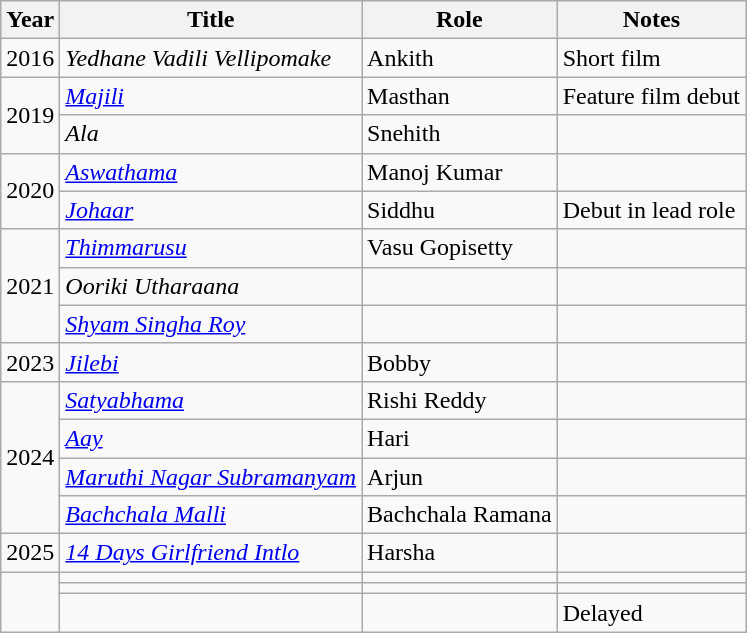<table class="wikitable">
<tr>
<th>Year</th>
<th>Title</th>
<th>Role</th>
<th>Notes</th>
</tr>
<tr>
<td>2016</td>
<td><em>Yedhane Vadili Vellipomake</em></td>
<td>Ankith</td>
<td>Short film</td>
</tr>
<tr>
<td rowspan="2">2019</td>
<td><em><a href='#'>Majili</a></em></td>
<td>Masthan</td>
<td>Feature film debut</td>
</tr>
<tr>
<td><em>Ala</em></td>
<td>Snehith</td>
<td></td>
</tr>
<tr>
<td rowspan="2">2020</td>
<td><em><a href='#'>Aswathama</a></em></td>
<td>Manoj Kumar</td>
<td></td>
</tr>
<tr>
<td><em><a href='#'>Johaar</a></em></td>
<td>Siddhu</td>
<td>Debut in lead role</td>
</tr>
<tr>
<td rowspan="3">2021</td>
<td><em><a href='#'>Thimmarusu</a></em></td>
<td>Vasu Gopisetty</td>
<td></td>
</tr>
<tr>
<td><em>Ooriki Utharaana</em></td>
<td></td>
<td></td>
</tr>
<tr>
<td><em><a href='#'>Shyam Singha Roy</a></em></td>
<td></td>
<td></td>
</tr>
<tr>
<td>2023</td>
<td><em><a href='#'>Jilebi</a></em></td>
<td>Bobby</td>
<td></td>
</tr>
<tr>
<td rowspan="4">2024</td>
<td><em><a href='#'>Satyabhama</a></em></td>
<td>Rishi Reddy</td>
<td></td>
</tr>
<tr>
<td><a href='#'><em>Aay</em></a></td>
<td>Hari</td>
<td></td>
</tr>
<tr>
<td><em><a href='#'>Maruthi Nagar Subramanyam</a></em></td>
<td>Arjun</td>
<td></td>
</tr>
<tr>
<td><em><a href='#'>Bachchala Malli</a></em></td>
<td>Bachchala Ramana</td>
<td></td>
</tr>
<tr>
<td>2025</td>
<td><a href='#'><em>14 Days Girlfriend Intlo</em></a></td>
<td>Harsha</td>
<td></td>
</tr>
<tr>
<td rowspan="3"></td>
<td></td>
<td></td>
<td></td>
</tr>
<tr>
<td></td>
<td></td>
<td></td>
</tr>
<tr>
<td></td>
<td></td>
<td>Delayed</td>
</tr>
</table>
